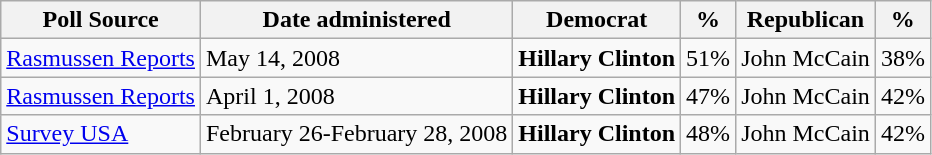<table class="wikitable">
<tr valign=bottom>
<th>Poll Source</th>
<th>Date administered</th>
<th>Democrat</th>
<th>%</th>
<th>Republican</th>
<th>%</th>
</tr>
<tr>
<td><a href='#'>Rasmussen Reports</a></td>
<td>May 14, 2008</td>
<td><strong>Hillary Clinton</strong></td>
<td>51%</td>
<td>John McCain</td>
<td>38%</td>
</tr>
<tr>
<td><a href='#'>Rasmussen Reports</a></td>
<td>April 1, 2008</td>
<td><strong>Hillary Clinton</strong></td>
<td>47%</td>
<td>John McCain</td>
<td>42%</td>
</tr>
<tr>
<td><a href='#'>Survey USA</a></td>
<td>February 26-February 28, 2008</td>
<td><strong>Hillary Clinton</strong></td>
<td>48%</td>
<td>John McCain</td>
<td>42%</td>
</tr>
</table>
